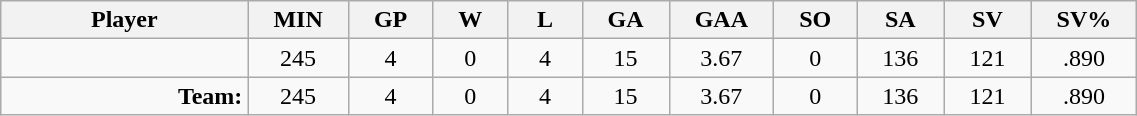<table class="wikitable sortable" width="60%">
<tr>
<th bgcolor="#DDDDFF" width="10%">Player</th>
<th width="3%" bgcolor="#DDDDFF" title="Minutes played">MIN</th>
<th width="3%" bgcolor="#DDDDFF" title="Games played in">GP</th>
<th width="3%" bgcolor="#DDDDFF" title="Wins">W</th>
<th width="3%" bgcolor="#DDDDFF"title="Losses">L</th>
<th width="3%" bgcolor="#DDDDFF" title="Goals against">GA</th>
<th width="3%" bgcolor="#DDDDFF" title="Goals against average">GAA</th>
<th width="3%" bgcolor="#DDDDFF" title="Shut-outs">SO</th>
<th width="3%" bgcolor="#DDDDFF" title="Shots against">SA</th>
<th width="3%" bgcolor="#DDDDFF" title="Shots saved">SV</th>
<th width="3%" bgcolor="#DDDDFF" title="Save percentage">SV%</th>
</tr>
<tr align="center">
<td align="right"></td>
<td>245</td>
<td>4</td>
<td>0</td>
<td>4</td>
<td>15</td>
<td>3.67</td>
<td>0</td>
<td>136</td>
<td>121</td>
<td>.890</td>
</tr>
<tr align="center">
<td align="right"><strong>Team:</strong></td>
<td>245</td>
<td>4</td>
<td>0</td>
<td>4</td>
<td>15</td>
<td>3.67</td>
<td>0</td>
<td>136</td>
<td>121</td>
<td>.890</td>
</tr>
</table>
